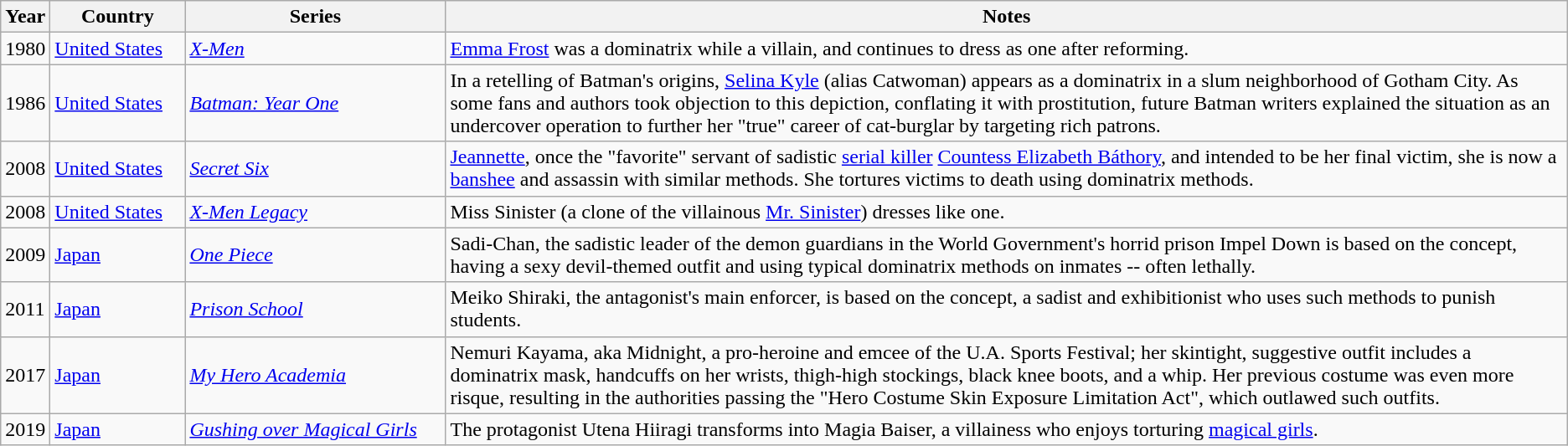<table class="wikitable">
<tr>
<th>Year</th>
<th width=100>Country</th>
<th width=200>Series</th>
<th>Notes</th>
</tr>
<tr>
<td>1980</td>
<td><a href='#'>United States</a></td>
<td><em><a href='#'>X-Men</a></em></td>
<td><a href='#'>Emma Frost</a> was a dominatrix while a villain, and continues to dress as one after reforming.</td>
</tr>
<tr>
<td>1986</td>
<td><a href='#'>United States</a></td>
<td><em><a href='#'>Batman: Year One</a></em></td>
<td>In a retelling of Batman's origins, <a href='#'>Selina Kyle</a> (alias Catwoman) appears as a dominatrix in a slum neighborhood of Gotham City. As some fans and authors took objection to this depiction, conflating it with prostitution, future Batman writers explained the situation as an undercover operation to further her "true" career of cat-burglar by targeting rich patrons.</td>
</tr>
<tr>
<td>2008</td>
<td><a href='#'>United States</a></td>
<td><em><a href='#'>Secret Six</a></em></td>
<td><a href='#'>Jeannette</a>, once the "favorite" servant of sadistic <a href='#'>serial killer</a> <a href='#'>Countess Elizabeth Báthory</a>, and intended to be her final victim, she is now a <a href='#'>banshee</a> and assassin with similar methods. She tortures victims to death using dominatrix methods.</td>
</tr>
<tr>
<td>2008</td>
<td><a href='#'>United States</a></td>
<td><em><a href='#'>X-Men Legacy</a></em></td>
<td>Miss Sinister (a clone of the villainous <a href='#'>Mr. Sinister</a>) dresses like one.</td>
</tr>
<tr>
<td>2009</td>
<td><a href='#'>Japan</a></td>
<td><em><a href='#'>One Piece</a></em></td>
<td>Sadi-Chan, the sadistic leader of the demon guardians in the World Government's horrid prison Impel Down is based on the concept, having a sexy devil-themed outfit and using typical dominatrix methods on inmates -- often lethally.</td>
</tr>
<tr>
<td>2011</td>
<td><a href='#'>Japan</a></td>
<td><em><a href='#'>Prison School</a></em></td>
<td>Meiko Shiraki, the antagonist's main enforcer, is based on the concept, a sadist and exhibitionist who uses such methods to punish students.</td>
</tr>
<tr>
<td>2017</td>
<td><a href='#'>Japan</a></td>
<td><em><a href='#'>My Hero Academia</a></em></td>
<td>Nemuri Kayama, aka Midnight, a pro-heroine and emcee of the U.A. Sports Festival; her skintight, suggestive outfit includes a dominatrix mask, handcuffs on her wrists, thigh-high stockings, black knee boots, and a whip. Her previous costume was even more risque, resulting in the authorities passing the "Hero Costume Skin Exposure Limitation Act", which outlawed such outfits.</td>
</tr>
<tr>
<td>2019</td>
<td><a href='#'>Japan</a></td>
<td><em><a href='#'>Gushing over Magical Girls</a></em></td>
<td>The protagonist Utena Hiiragi transforms into Magia Baiser, a villainess who enjoys torturing <a href='#'>magical girls</a>.</td>
</tr>
</table>
